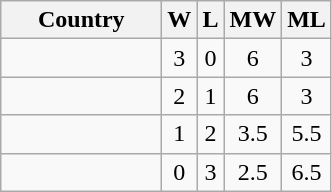<table class="wikitable sortable" style="text-align:center">
<tr>
<th width=100>Country</th>
<th>W</th>
<th>L</th>
<th>MW</th>
<th>ML</th>
</tr>
<tr>
<td align=left><strong></strong></td>
<td>3</td>
<td>0</td>
<td>6</td>
<td>3</td>
</tr>
<tr>
<td align=left></td>
<td>2</td>
<td>1</td>
<td>6</td>
<td>3</td>
</tr>
<tr>
<td align=left></td>
<td>1</td>
<td>2</td>
<td>3.5</td>
<td>5.5</td>
</tr>
<tr>
<td align=left></td>
<td>0</td>
<td>3</td>
<td>2.5</td>
<td>6.5</td>
</tr>
</table>
